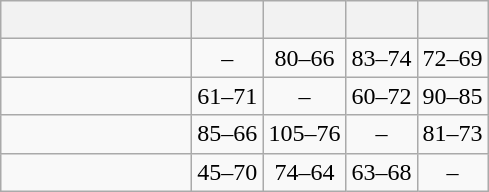<table class="wikitable" style="text-align:center;">
<tr>
<th width=120> </th>
<th></th>
<th></th>
<th></th>
<th></th>
</tr>
<tr>
<td style="text-align:left;"></td>
<td>–</td>
<td>80–66</td>
<td>83–74</td>
<td>72–69</td>
</tr>
<tr>
<td style="text-align:left;"></td>
<td>61–71</td>
<td>–</td>
<td>60–72</td>
<td>90–85</td>
</tr>
<tr>
<td style="text-align:left;"></td>
<td>85–66</td>
<td>105–76</td>
<td>–</td>
<td>81–73</td>
</tr>
<tr>
<td style="text-align:left;"></td>
<td>45–70</td>
<td>74–64</td>
<td>63–68</td>
<td>–</td>
</tr>
</table>
